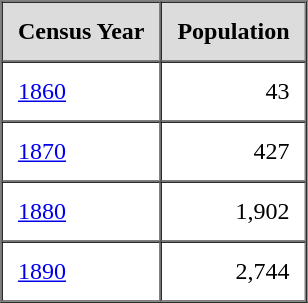<table cellspacing="0" cellpadding="10" border="1">
<tr style="background: #dcdcdc;">
<th>Census Year</th>
<th>Population</th>
</tr>
<tr>
<td><a href='#'>1860</a></td>
<td align="right">43</td>
</tr>
<tr>
<td><a href='#'>1870</a></td>
<td align="right">427</td>
</tr>
<tr>
<td><a href='#'>1880</a></td>
<td align="right">1,902</td>
</tr>
<tr>
<td><a href='#'>1890</a></td>
<td align="right">2,744</td>
</tr>
</table>
